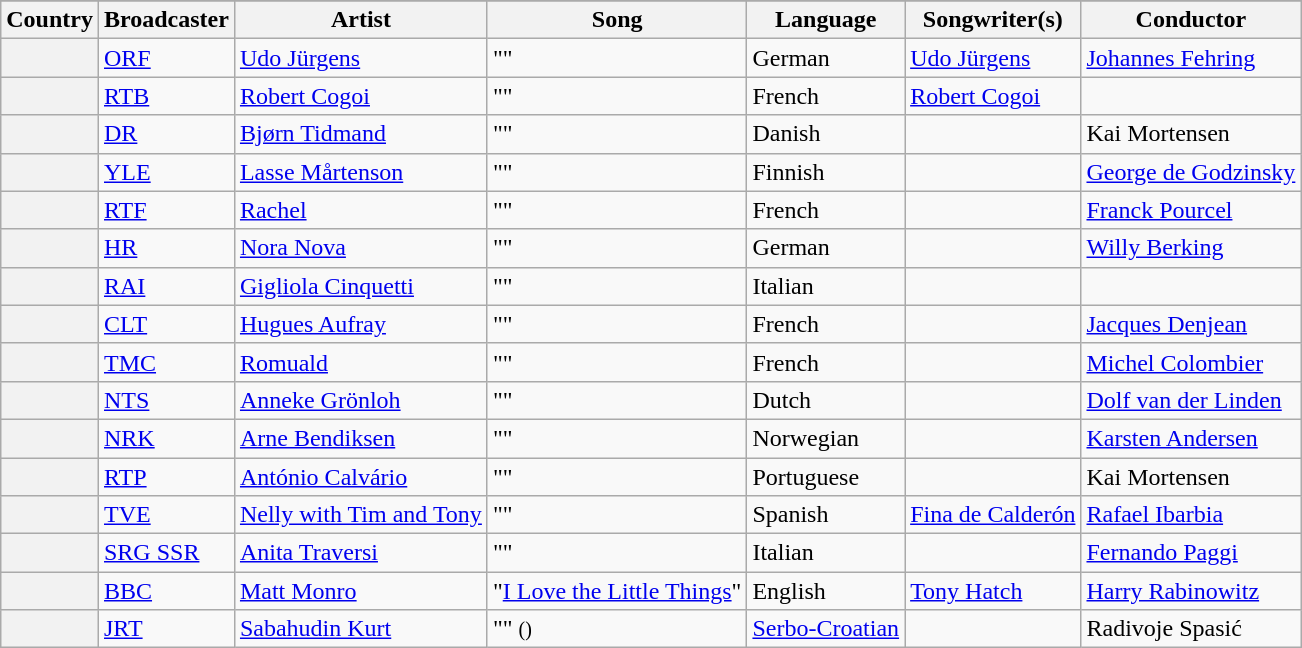<table class="wikitable plainrowheaders">
<tr>
</tr>
<tr>
<th scope="col">Country</th>
<th scope="col">Broadcaster</th>
<th scope="col">Artist</th>
<th scope="col">Song</th>
<th scope="col">Language</th>
<th scope="col">Songwriter(s)</th>
<th scope="col">Conductor</th>
</tr>
<tr>
<th scope="row"></th>
<td><a href='#'>ORF</a></td>
<td><a href='#'>Udo Jürgens</a></td>
<td>""</td>
<td>German</td>
<td><a href='#'>Udo Jürgens</a></td>
<td><a href='#'>Johannes Fehring</a></td>
</tr>
<tr>
<th scope="row"></th>
<td><a href='#'>RTB</a></td>
<td><a href='#'>Robert Cogoi</a></td>
<td>""</td>
<td>French</td>
<td><a href='#'>Robert Cogoi</a></td>
<td></td>
</tr>
<tr>
<th scope="row"></th>
<td><a href='#'>DR</a></td>
<td><a href='#'>Bjørn Tidmand</a></td>
<td>""</td>
<td>Danish</td>
<td></td>
<td>Kai Mortensen</td>
</tr>
<tr>
<th scope="row"></th>
<td><a href='#'>YLE</a></td>
<td><a href='#'>Lasse Mårtenson</a></td>
<td>""</td>
<td>Finnish</td>
<td></td>
<td><a href='#'>George de Godzinsky</a></td>
</tr>
<tr>
<th scope="row"></th>
<td><a href='#'>RTF</a></td>
<td><a href='#'>Rachel</a></td>
<td>""</td>
<td>French</td>
<td></td>
<td><a href='#'>Franck Pourcel</a></td>
</tr>
<tr>
<th scope="row"></th>
<td><a href='#'>HR</a></td>
<td><a href='#'>Nora Nova</a></td>
<td>""</td>
<td>German</td>
<td></td>
<td><a href='#'>Willy Berking</a></td>
</tr>
<tr>
<th scope="row"></th>
<td><a href='#'>RAI</a></td>
<td><a href='#'>Gigliola Cinquetti</a></td>
<td>""</td>
<td>Italian</td>
<td></td>
<td></td>
</tr>
<tr>
<th scope="row"></th>
<td><a href='#'>CLT</a></td>
<td><a href='#'>Hugues Aufray</a></td>
<td>""</td>
<td>French</td>
<td></td>
<td><a href='#'>Jacques Denjean</a></td>
</tr>
<tr>
<th scope="row"></th>
<td><a href='#'>TMC</a></td>
<td><a href='#'>Romuald</a></td>
<td>""</td>
<td>French</td>
<td></td>
<td><a href='#'>Michel Colombier</a></td>
</tr>
<tr>
<th scope="row"></th>
<td><a href='#'>NTS</a></td>
<td><a href='#'>Anneke Grönloh</a></td>
<td>""</td>
<td>Dutch</td>
<td></td>
<td><a href='#'>Dolf van der Linden</a></td>
</tr>
<tr>
<th scope="row"></th>
<td><a href='#'>NRK</a></td>
<td><a href='#'>Arne Bendiksen</a></td>
<td>""</td>
<td>Norwegian</td>
<td></td>
<td><a href='#'>Karsten Andersen</a></td>
</tr>
<tr>
<th scope="row"></th>
<td><a href='#'>RTP</a></td>
<td><a href='#'>António Calvário</a></td>
<td>""</td>
<td>Portuguese</td>
<td></td>
<td>Kai Mortensen</td>
</tr>
<tr>
<th scope="row"></th>
<td><a href='#'>TVE</a></td>
<td><a href='#'>Nelly with Tim and Tony</a></td>
<td>""</td>
<td>Spanish</td>
<td><a href='#'>Fina de Calderón</a></td>
<td><a href='#'>Rafael Ibarbia</a></td>
</tr>
<tr>
<th scope="row"></th>
<td><a href='#'>SRG SSR</a></td>
<td><a href='#'>Anita Traversi</a></td>
<td>""</td>
<td>Italian</td>
<td></td>
<td><a href='#'>Fernando Paggi</a></td>
</tr>
<tr>
<th scope="row"></th>
<td><a href='#'>BBC</a></td>
<td><a href='#'>Matt Monro</a></td>
<td>"<a href='#'>I Love the Little Things</a>"</td>
<td>English</td>
<td><a href='#'>Tony Hatch</a></td>
<td><a href='#'>Harry Rabinowitz</a></td>
</tr>
<tr>
<th scope="row"></th>
<td><a href='#'>JRT</a></td>
<td><a href='#'>Sabahudin Kurt</a></td>
<td>"" <small>()</small></td>
<td><a href='#'>Serbo-Croatian</a></td>
<td></td>
<td>Radivoje Spasić</td>
</tr>
</table>
